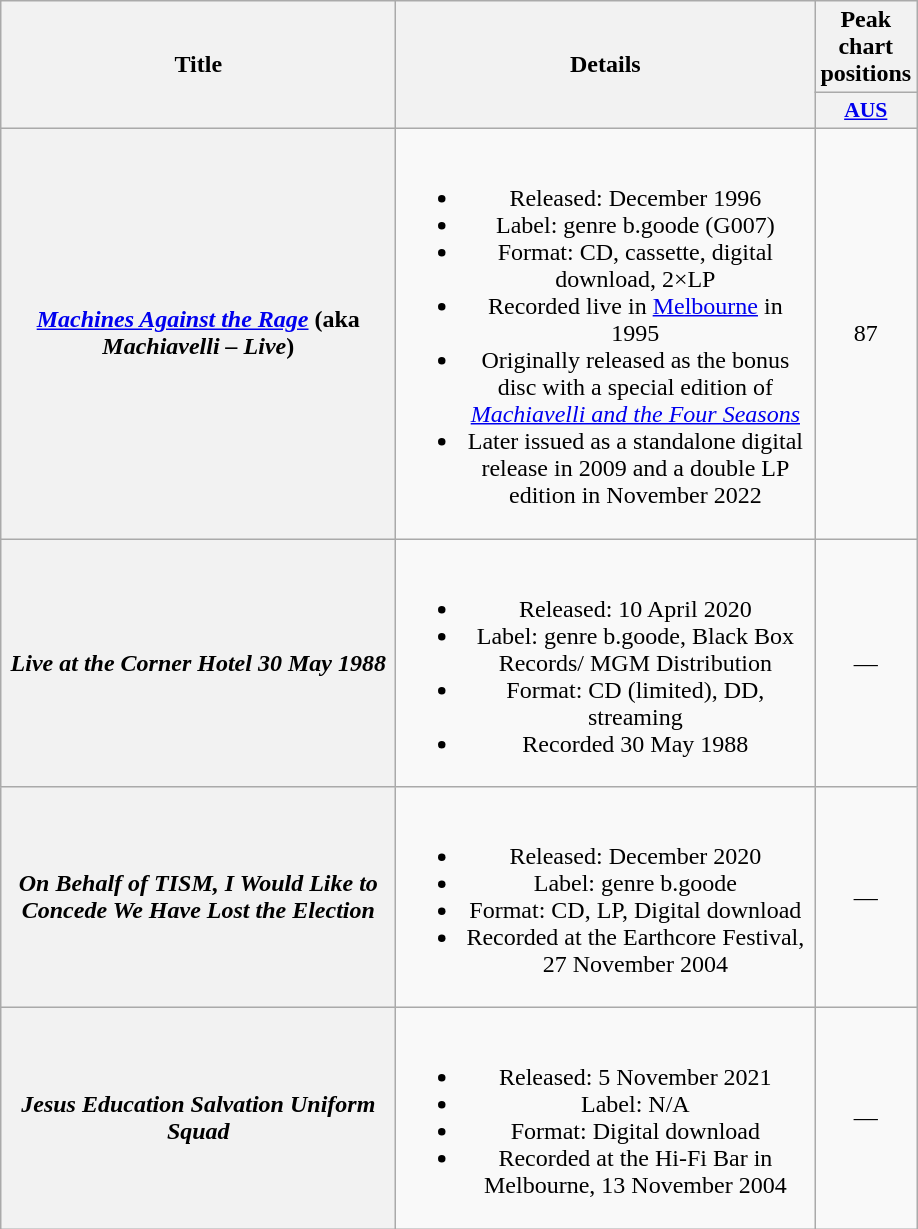<table class="wikitable plainrowheaders" style="text-align:center;" border="1">
<tr>
<th scope="col" rowspan="2" style="width:16em;">Title</th>
<th scope="col" rowspan="2" style="width:17em;">Details</th>
<th scope="col" colspan="1">Peak chart positions</th>
</tr>
<tr>
<th scope="col" style="width:3em;font-size:90%;"><a href='#'>AUS</a><br></th>
</tr>
<tr>
<th scope="row"><em><a href='#'>Machines Against the Rage</a></em> (aka <em>Machiavelli – Live</em>)</th>
<td><br><ul><li>Released: December 1996</li><li>Label: genre b.goode (G007)</li><li>Format: CD, cassette, digital download, 2×LP</li><li>Recorded live in <a href='#'>Melbourne</a> in 1995</li><li>Originally released as the bonus disc with a special edition of <em><a href='#'>Machiavelli and the Four Seasons</a></em></li><li>Later issued as a standalone digital release in 2009 and a double LP edition in November 2022</li></ul></td>
<td>87</td>
</tr>
<tr>
<th scope="row"><em>Live at the Corner Hotel 30 May 1988</em></th>
<td><br><ul><li>Released: 10 April 2020</li><li>Label: genre b.goode, Black Box Records/ MGM Distribution</li><li>Format: CD (limited), DD, streaming</li><li>Recorded 30 May 1988</li></ul></td>
<td>—</td>
</tr>
<tr>
<th scope="row"><em>On Behalf of TISM, I Would Like to Concede We Have Lost the Election</em></th>
<td><br><ul><li>Released: December 2020</li><li>Label: genre b.goode</li><li>Format: CD, LP, Digital download</li><li>Recorded at the Earthcore Festival, 27 November 2004</li></ul></td>
<td>—</td>
</tr>
<tr>
<th scope="row"><em>Jesus Education Salvation Uniform Squad</em></th>
<td><br><ul><li>Released: 5 November 2021</li><li>Label: N/A</li><li>Format: Digital download</li><li>Recorded at the Hi-Fi Bar in Melbourne, 13 November 2004</li></ul></td>
<td>—</td>
</tr>
</table>
